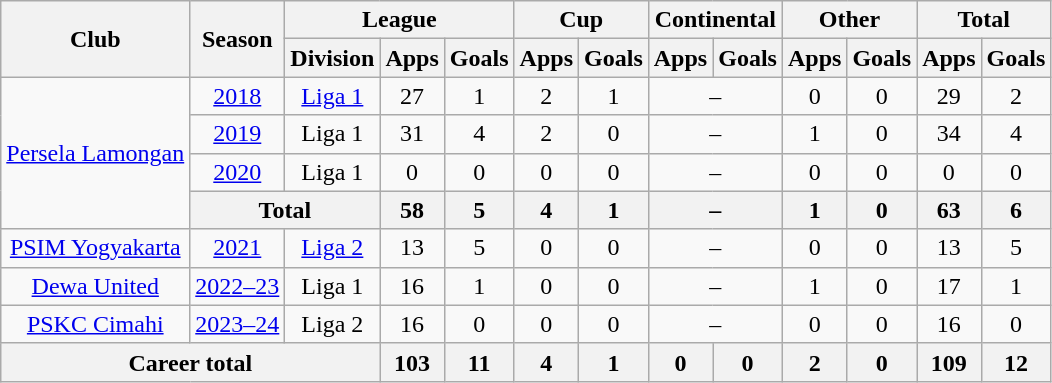<table class="wikitable" style="text-align: center">
<tr>
<th rowspan="2">Club</th>
<th rowspan="2">Season</th>
<th colspan="3">League</th>
<th colspan="2">Cup</th>
<th colspan="2">Continental</th>
<th colspan="2">Other</th>
<th colspan="2">Total</th>
</tr>
<tr>
<th>Division</th>
<th>Apps</th>
<th>Goals</th>
<th>Apps</th>
<th>Goals</th>
<th>Apps</th>
<th>Goals</th>
<th>Apps</th>
<th>Goals</th>
<th>Apps</th>
<th>Goals</th>
</tr>
<tr>
<td rowspan="4"><a href='#'>Persela Lamongan</a></td>
<td><a href='#'>2018</a></td>
<td rowspan="1" valign="center"><a href='#'>Liga 1</a></td>
<td>27</td>
<td>1</td>
<td>2</td>
<td>1</td>
<td colspan="2">–</td>
<td>0</td>
<td>0</td>
<td>29</td>
<td>2</td>
</tr>
<tr>
<td><a href='#'>2019</a></td>
<td rowspan="1" valign="center">Liga 1</td>
<td>31</td>
<td>4</td>
<td>2</td>
<td>0</td>
<td colspan="2">–</td>
<td>1</td>
<td>0</td>
<td>34</td>
<td>4</td>
</tr>
<tr>
<td><a href='#'>2020</a></td>
<td rowspan="1" valign="center">Liga 1</td>
<td>0</td>
<td>0</td>
<td>0</td>
<td>0</td>
<td colspan="2">–</td>
<td>0</td>
<td>0</td>
<td>0</td>
<td>0</td>
</tr>
<tr>
<th colspan=2>Total</th>
<th>58</th>
<th>5</th>
<th>4</th>
<th>1</th>
<th colspan="2">–</th>
<th>1</th>
<th>0</th>
<th>63</th>
<th>6</th>
</tr>
<tr>
<td rowspan="1"><a href='#'>PSIM Yogyakarta</a></td>
<td><a href='#'>2021</a></td>
<td rowspan="1" valign="center"><a href='#'>Liga 2</a></td>
<td>13</td>
<td>5</td>
<td>0</td>
<td>0</td>
<td colspan="2">–</td>
<td>0</td>
<td>0</td>
<td>13</td>
<td>5</td>
</tr>
<tr>
<td rowspan="1"><a href='#'>Dewa United</a></td>
<td><a href='#'>2022–23</a></td>
<td rowspan="1">Liga 1</td>
<td>16</td>
<td>1</td>
<td>0</td>
<td>0</td>
<td colspan="2">–</td>
<td>1</td>
<td>0</td>
<td>17</td>
<td>1</td>
</tr>
<tr>
<td rowspan="1"><a href='#'>PSKC Cimahi</a></td>
<td><a href='#'>2023–24</a></td>
<td rowspan="1">Liga 2</td>
<td>16</td>
<td>0</td>
<td>0</td>
<td>0</td>
<td colspan="2">–</td>
<td>0</td>
<td>0</td>
<td>16</td>
<td>0</td>
</tr>
<tr>
<th colspan=3>Career total</th>
<th>103</th>
<th>11</th>
<th>4</th>
<th>1</th>
<th>0</th>
<th>0</th>
<th>2</th>
<th>0</th>
<th>109</th>
<th>12</th>
</tr>
</table>
